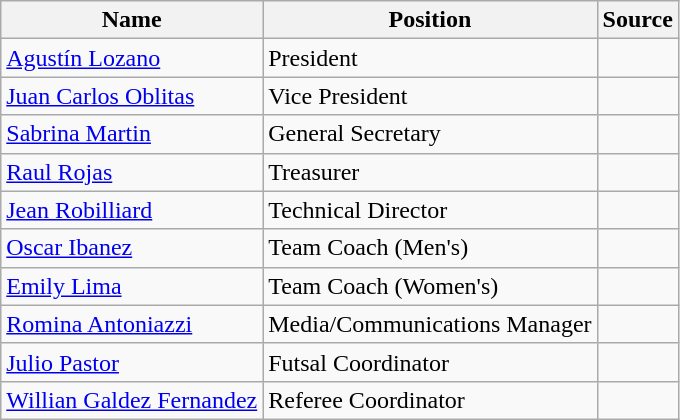<table class="wikitable">
<tr>
<th>Name</th>
<th>Position</th>
<th>Source</th>
</tr>
<tr>
<td> <a href='#'>Agustín Lozano</a></td>
<td>President</td>
<td></td>
</tr>
<tr>
<td> <a href='#'>Juan Carlos Oblitas</a></td>
<td>Vice President</td>
<td></td>
</tr>
<tr>
<td> <a href='#'>Sabrina Martin</a></td>
<td>General Secretary</td>
<td></td>
</tr>
<tr>
<td> <a href='#'>Raul Rojas</a></td>
<td>Treasurer</td>
<td></td>
</tr>
<tr>
<td> <a href='#'>Jean Robilliard</a></td>
<td>Technical Director</td>
<td></td>
</tr>
<tr>
<td> <a href='#'>Oscar Ibanez</a></td>
<td>Team Coach (Men's)</td>
<td></td>
</tr>
<tr>
<td> <a href='#'>Emily Lima</a></td>
<td>Team Coach (Women's)</td>
<td></td>
</tr>
<tr>
<td> <a href='#'>Romina Antoniazzi</a></td>
<td>Media/Communications Manager</td>
<td></td>
</tr>
<tr>
<td> <a href='#'>Julio Pastor</a></td>
<td>Futsal Coordinator</td>
<td></td>
</tr>
<tr>
<td> <a href='#'>Willian Galdez Fernandez</a></td>
<td>Referee Coordinator</td>
<td></td>
</tr>
</table>
